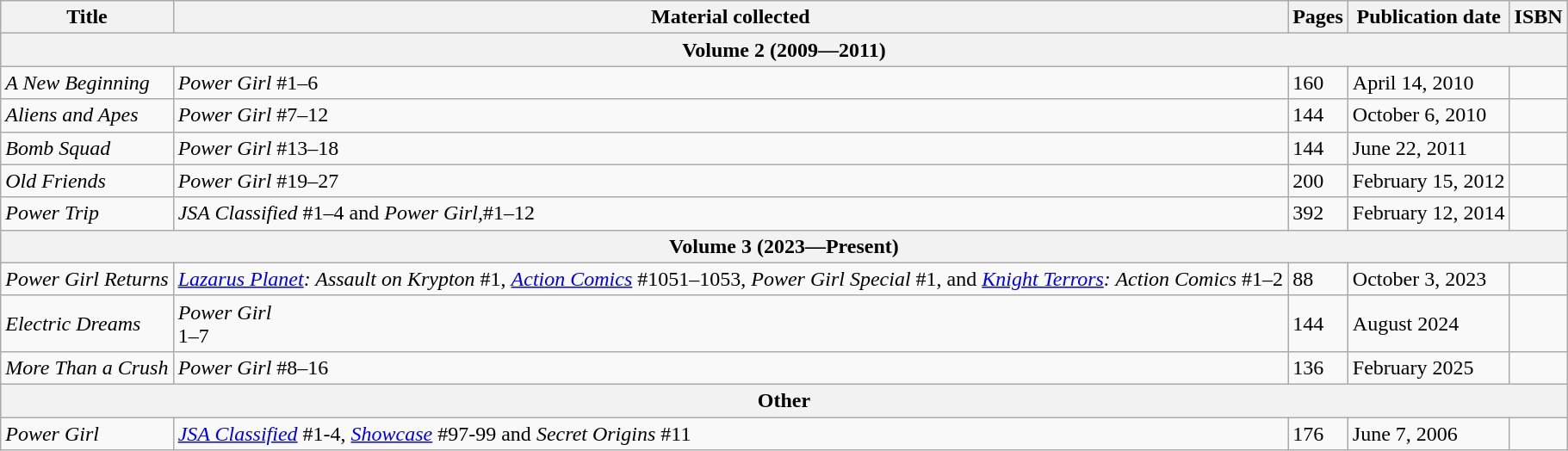<table class="wikitable">
<tr>
<th>Title</th>
<th>Material collected</th>
<th>Pages</th>
<th>Publication date</th>
<th>ISBN</th>
</tr>
<tr>
<th colspan="5">Volume 2 <strong>(2009—2011</strong>)</th>
</tr>
<tr>
<td><em>A New Beginning</em></td>
<td><em>Power Girl</em> #1–6</td>
<td>160</td>
<td>April 14, 2010</td>
<td></td>
</tr>
<tr>
<td><em>Aliens and Apes</em></td>
<td><em>Power Girl</em> #7–12</td>
<td>144</td>
<td>October 6, 2010</td>
<td></td>
</tr>
<tr>
<td><em>Bomb Squad</em></td>
<td><em>Power Girl</em> #13–18</td>
<td>144</td>
<td>June 22, 2011</td>
<td></td>
</tr>
<tr>
<td><em>Old Friends</em></td>
<td><em>Power Girl</em> #19–27</td>
<td>200</td>
<td>February 15, 2012</td>
<td></td>
</tr>
<tr>
<td><em>Power Trip</em></td>
<td><em>JSA Classified</em> #1–4 and <em>Power Girl,</em>#1–12</td>
<td>392</td>
<td>February 12, 2014</td>
<td></td>
</tr>
<tr>
<th colspan="5"><strong>Volume 3 (2023—Present)</strong></th>
</tr>
<tr>
<td><em>Power Girl Returns</em></td>
<td><em><a href='#'>Lazarus Planet</a>: Assault on Krypton</em> #1, <em><a href='#'>Action Comics</a></em> #1051–1053, <em>Power Girl Special</em> #1, and <em><a href='#'>Knight Terrors</a>: Action Comics</em> #1–2</td>
<td>88</td>
<td>October 3, 2023</td>
<td></td>
</tr>
<tr>
<td><em>Electric Dreams</em></td>
<td><em>Power Girl</em><br>1–7</td>
<td>144</td>
<td>August 2024</td>
<td></td>
</tr>
<tr>
<td><em>More Than a Crush</em></td>
<td><em>Power Girl</em> #8–16</td>
<td>136</td>
<td>February 2025</td>
<td></td>
</tr>
<tr>
<th colspan="5">Other</th>
</tr>
<tr>
<td><em>Power Girl</em></td>
<td><em><a href='#'>JSA Classified</a></em> #1-4, <em><a href='#'>Showcase</a></em> #97-99 and <em>Secret Origins</em> #11</td>
<td>176</td>
<td>June 7, 2006</td>
<td></td>
</tr>
</table>
